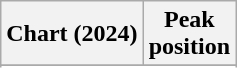<table class="wikitable sortable plainrowheaders">
<tr>
<th scope="col">Chart (2024)</th>
<th scope="col">Peak<br>position</th>
</tr>
<tr>
</tr>
<tr>
</tr>
</table>
